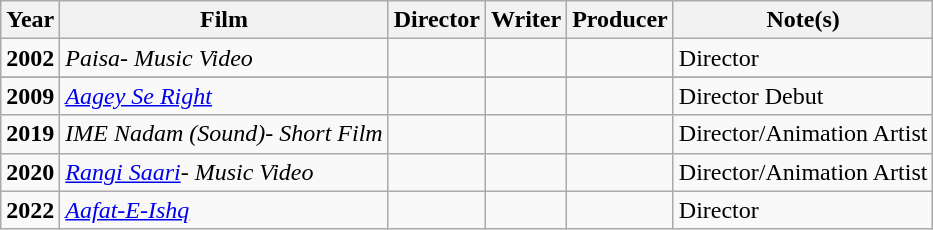<table class="wikitable sortable">
<tr>
<th>Year</th>
<th>Film</th>
<th>Director</th>
<th>Writer</th>
<th>Producer</th>
<th>Note(s)</th>
</tr>
<tr>
<td><strong>2002</strong></td>
<td><em>Paisa- Music Video</em></td>
<td></td>
<td></td>
<td></td>
<td>Director</td>
</tr>
<tr>
</tr>
<tr>
<td><strong>2009</strong></td>
<td><em><a href='#'>Aagey Se Right</a></em></td>
<td></td>
<td></td>
<td></td>
<td>Director Debut</td>
</tr>
<tr>
<td><strong>2019</strong></td>
<td><em>IME Nadam (Sound)- Short Film</em></td>
<td></td>
<td></td>
<td></td>
<td>Director/Animation Artist</td>
</tr>
<tr>
<td><strong>2020</strong></td>
<td><em><a href='#'>Rangi Saari</a>- Music Video</em></td>
<td></td>
<td></td>
<td></td>
<td>Director/Animation Artist</td>
</tr>
<tr>
<td><strong>2022</strong></td>
<td><em><a href='#'>Aafat-E-Ishq</a></em></td>
<td></td>
<td></td>
<td></td>
<td>Director</td>
</tr>
</table>
